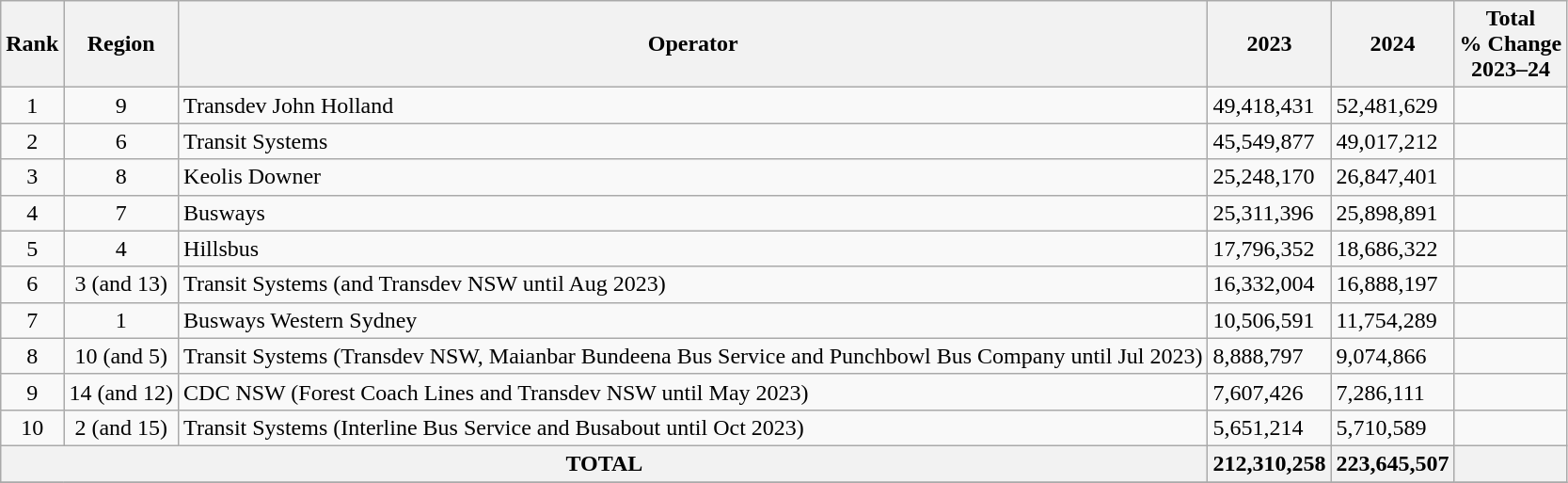<table class="wikitable sortable plainrowheaders" style="text-align: middle;">
<tr>
<th scope="col" data-sort-type="number">Rank</th>
<th scope="col" data-sort-type="number">Region</th>
<th scope="col">Operator</th>
<th scope="col" data-sort-type="number">2023</th>
<th scope="col" data-sort-type="number">2024</th>
<th scope="col" data-sort-type="number">Total <br> % Change <br> 2023–24</th>
</tr>
<tr>
<td align="center">1</td>
<td align="center">9</td>
<td>Transdev John Holland</td>
<td>49,418,431</td>
<td>52,481,629</td>
<td align="center"></td>
</tr>
<tr>
<td align="center">2</td>
<td align="center">6</td>
<td>Transit Systems</td>
<td>45,549,877</td>
<td>49,017,212</td>
<td align="center"></td>
</tr>
<tr>
<td align="center">3</td>
<td align="center">8</td>
<td>Keolis Downer</td>
<td>25,248,170</td>
<td>26,847,401</td>
<td align="center"></td>
</tr>
<tr>
<td align="center">4</td>
<td align="center">7</td>
<td>Busways</td>
<td>25,311,396</td>
<td>25,898,891</td>
<td align="center"></td>
</tr>
<tr>
<td align="center">5</td>
<td align="center">4</td>
<td>Hillsbus</td>
<td>17,796,352</td>
<td>18,686,322</td>
<td align="center"></td>
</tr>
<tr>
<td align="center">6</td>
<td align="center">3 (and 13)</td>
<td>Transit Systems (and Transdev NSW until Aug 2023)</td>
<td>16,332,004</td>
<td>16,888,197</td>
<td align="center"></td>
</tr>
<tr>
<td align="center">7</td>
<td align="center">1</td>
<td>Busways Western Sydney</td>
<td>10,506,591</td>
<td>11,754,289</td>
<td align="center"></td>
</tr>
<tr>
<td align="center">8</td>
<td align="center">10 (and 5)</td>
<td>Transit Systems (Transdev NSW, Maianbar Bundeena Bus Service and Punchbowl Bus Company until Jul 2023)</td>
<td>8,888,797</td>
<td>9,074,866</td>
<td align="center"></td>
</tr>
<tr>
<td align="center">9</td>
<td align="center">14 (and 12)</td>
<td>CDC NSW (Forest Coach Lines and Transdev NSW until May 2023)</td>
<td>7,607,426</td>
<td>7,286,111</td>
<td align="center"></td>
</tr>
<tr>
<td align="center">10</td>
<td align="center">2 (and 15)</td>
<td>Transit Systems (Interline Bus Service and Busabout until Oct 2023)</td>
<td>5,651,214</td>
<td>5,710,589</td>
<td align="center"></td>
</tr>
<tr>
<th colspan="3" align="center" !>TOTAL</th>
<th>212,310,258</th>
<th>223,645,507</th>
<th align="center"></th>
</tr>
<tr>
</tr>
</table>
